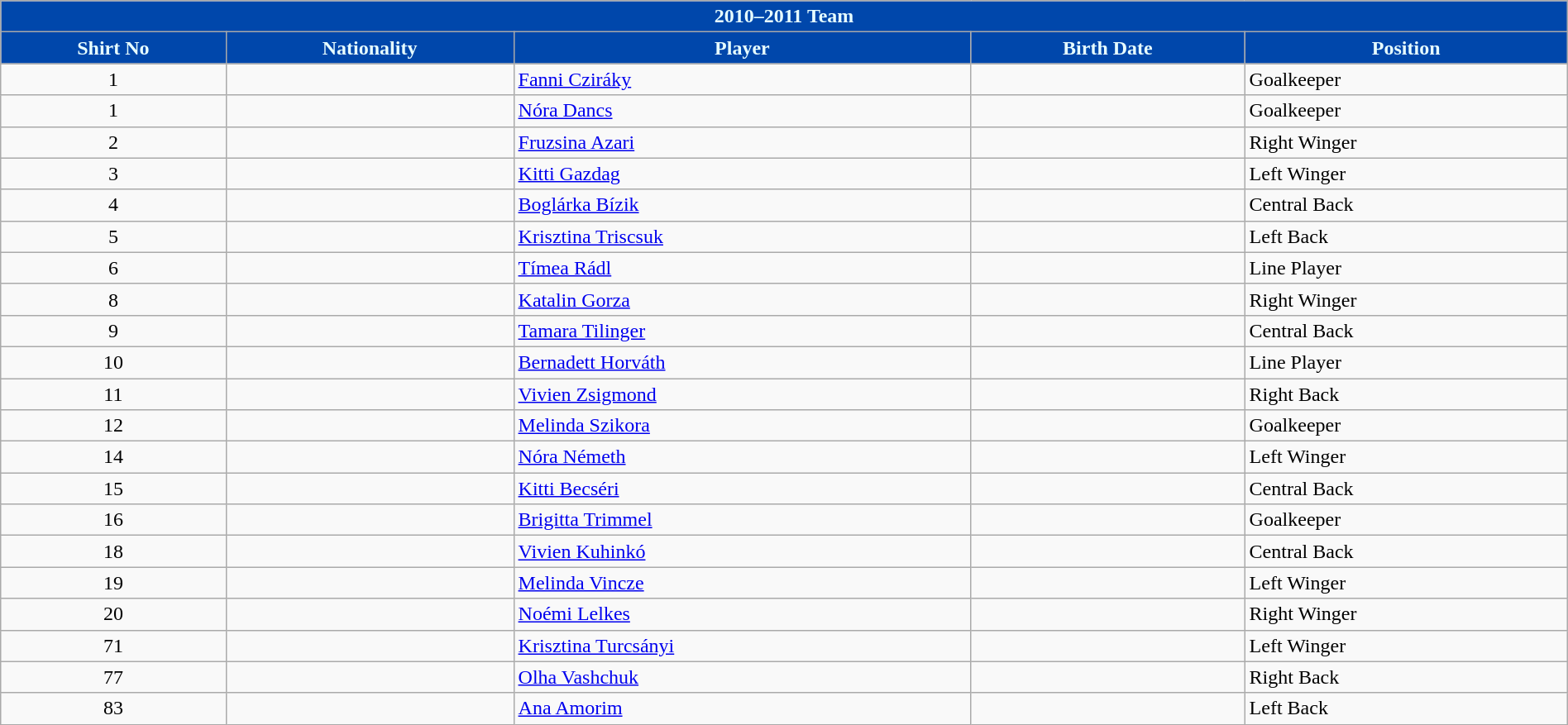<table class="wikitable collapsible collapsed" style="width:100%">
<tr>
<th colspan=5 style="background-color:#0047AB;color:#E7FEFF;text-align:center;"><strong>2010–2011 Team</strong></th>
</tr>
<tr>
<th style="color:#E7FEFF; background:#0047AB">Shirt No</th>
<th style="color:#E7FEFF; background:#0047AB">Nationality</th>
<th style="color:#E7FEFF; background:#0047AB">Player</th>
<th style="color:#E7FEFF; background:#0047AB">Birth Date</th>
<th style="color:#E7FEFF; background:#0047AB">Position</th>
</tr>
<tr>
<td align=center>1</td>
<td></td>
<td><a href='#'>Fanni Cziráky</a></td>
<td></td>
<td>Goalkeeper</td>
</tr>
<tr>
<td align=center>1</td>
<td></td>
<td><a href='#'>Nóra Dancs</a></td>
<td></td>
<td>Goalkeeper</td>
</tr>
<tr>
<td align=center>2</td>
<td></td>
<td><a href='#'>Fruzsina Azari</a></td>
<td></td>
<td>Right Winger</td>
</tr>
<tr>
<td align=center>3</td>
<td></td>
<td><a href='#'>Kitti Gazdag</a></td>
<td></td>
<td>Left Winger</td>
</tr>
<tr>
<td align=center>4</td>
<td></td>
<td><a href='#'>Boglárka Bízik</a></td>
<td></td>
<td>Central Back</td>
</tr>
<tr>
<td align=center>5</td>
<td></td>
<td><a href='#'>Krisztina Triscsuk</a></td>
<td></td>
<td>Left Back</td>
</tr>
<tr>
<td align=center>6</td>
<td></td>
<td><a href='#'>Tímea Rádl</a></td>
<td></td>
<td>Line Player</td>
</tr>
<tr>
<td align=center>8</td>
<td></td>
<td><a href='#'>Katalin Gorza</a></td>
<td></td>
<td>Right Winger</td>
</tr>
<tr>
<td align=center>9</td>
<td></td>
<td><a href='#'>Tamara Tilinger</a></td>
<td></td>
<td>Central Back</td>
</tr>
<tr>
<td align=center>10</td>
<td></td>
<td><a href='#'>Bernadett Horváth</a></td>
<td></td>
<td>Line Player</td>
</tr>
<tr>
<td align=center>11</td>
<td></td>
<td><a href='#'>Vivien Zsigmond</a></td>
<td></td>
<td>Right Back</td>
</tr>
<tr>
<td align=center>12</td>
<td></td>
<td><a href='#'>Melinda Szikora</a></td>
<td></td>
<td>Goalkeeper</td>
</tr>
<tr>
<td align=center>14</td>
<td></td>
<td><a href='#'>Nóra Németh</a></td>
<td></td>
<td>Left Winger</td>
</tr>
<tr>
<td align=center>15</td>
<td></td>
<td><a href='#'>Kitti Becséri</a></td>
<td></td>
<td>Central Back</td>
</tr>
<tr>
<td align=center>16</td>
<td></td>
<td><a href='#'>Brigitta Trimmel</a></td>
<td></td>
<td>Goalkeeper</td>
</tr>
<tr>
<td align=center>18</td>
<td></td>
<td><a href='#'>Vivien Kuhinkó</a></td>
<td></td>
<td>Central Back</td>
</tr>
<tr>
<td align=center>19</td>
<td></td>
<td><a href='#'>Melinda Vincze</a></td>
<td></td>
<td>Left Winger</td>
</tr>
<tr>
<td align=center>20</td>
<td></td>
<td><a href='#'>Noémi Lelkes</a></td>
<td></td>
<td>Right Winger</td>
</tr>
<tr>
<td align=center>71</td>
<td></td>
<td><a href='#'>Krisztina Turcsányi</a></td>
<td></td>
<td>Left Winger</td>
</tr>
<tr>
<td align=center>77</td>
<td></td>
<td><a href='#'>Olha Vashchuk</a></td>
<td></td>
<td>Right Back</td>
</tr>
<tr>
<td align=center>83</td>
<td></td>
<td><a href='#'>Ana Amorim</a></td>
<td></td>
<td>Left Back</td>
</tr>
</table>
